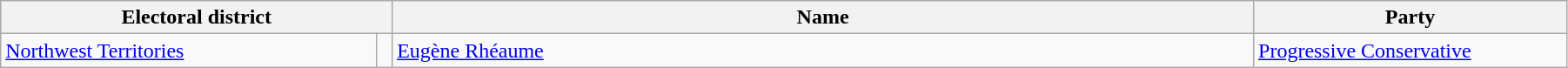<table class="wikitable" width=95%>
<tr>
<th colspan=2 width=25%>Electoral district</th>
<th>Name</th>
<th width=20%>Party</th>
</tr>
<tr>
<td width=24%><a href='#'>Northwest Territories</a></td>
<td></td>
<td><a href='#'>Eugène Rhéaume</a></td>
<td><a href='#'>Progressive Conservative</a></td>
</tr>
</table>
